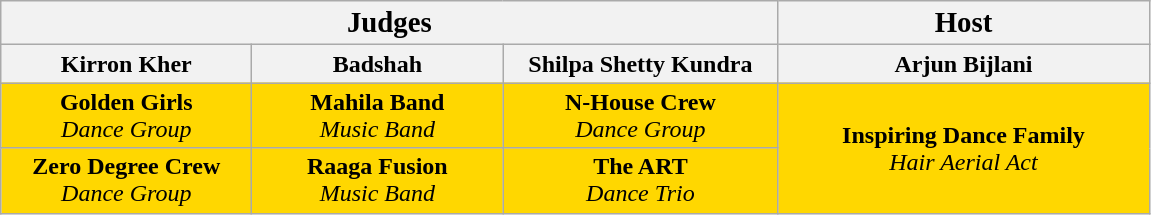<table class="wikitable" style=" text-align:center;">
<tr>
<th colspan="3"><strong><big>Judges</big></strong></th>
<th><strong><big>Host</big></strong></th>
</tr>
<tr>
<th scope= "col" style="width:10em;">Kirron Kher</th>
<th scope= "col" style="width:10em;">Badshah</th>
<th scope= "col" style="width:11em;">Shilpa Shetty Kundra</th>
<th scope= "col" style="width:15em;">Arjun Bijlani</th>
</tr>
<tr>
<td bgcolor="gold"><strong>Golden Girls</strong><br><em>Dance Group</em></td>
<td bgcolor="gold"><strong>Mahila Band</strong><br><em>Music Band</em></td>
<td bgcolor="gold"><strong>N-House Crew</strong><br><em>Dance Group</em></td>
<td rowspan="2" bgcolor="gold"><strong>Inspiring Dance Family</strong><br><em>Hair Aerial Act</em></td>
</tr>
<tr>
<td bgcolor="gold"><strong>Zero Degree Crew</strong><br><em>Dance Group</em></td>
<td bgcolor="gold"><strong>Raaga Fusion</strong><br><em>Music Band</em></td>
<td bgcolor="gold"><strong>The ART</strong><br><em>Dance Trio</em></td>
</tr>
</table>
